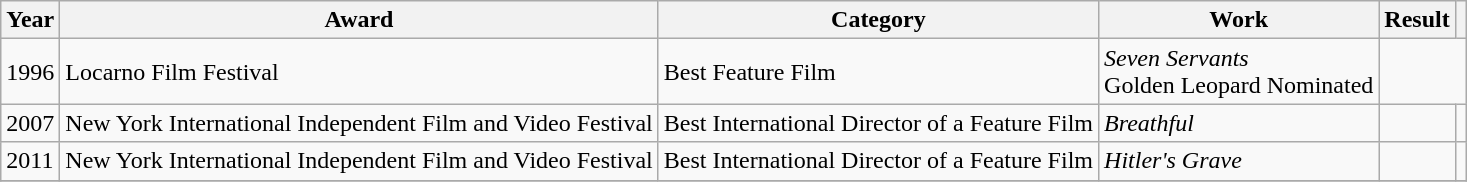<table class="wikitable sortable">
<tr>
<th>Year</th>
<th>Award</th>
<th>Category</th>
<th>Work</th>
<th>Result</th>
<th></th>
</tr>
<tr>
<td>1996</td>
<td>Locarno Film Festival</td>
<td>Best Feature Film</td>
<td><em>Seven Servants</em><br>Golden Leopard Nominated</td>
</tr>
<tr>
<td>2007</td>
<td>New York International Independent Film and Video Festival</td>
<td>Best International Director of a Feature Film</td>
<td><em>Breathful</em></td>
<td></td>
<td></td>
</tr>
<tr>
<td>2011</td>
<td>New York International Independent Film and Video Festival</td>
<td>Best International Director of a Feature Film</td>
<td><em>Hitler's Grave</em></td>
<td></td>
<td></td>
</tr>
<tr>
</tr>
</table>
